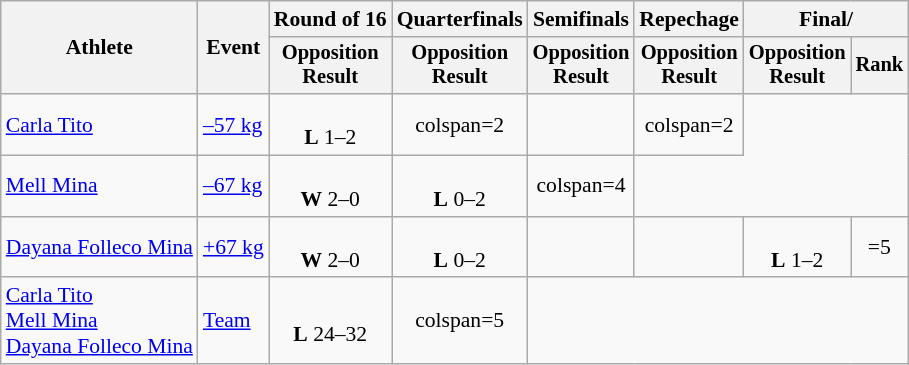<table class=wikitable style=font-size:90%;text-align:center>
<tr>
<th rowspan=2>Athlete</th>
<th rowspan=2>Event</th>
<th>Round of 16</th>
<th>Quarterfinals</th>
<th>Semifinals</th>
<th>Repechage</th>
<th colspan=2>Final/ </th>
</tr>
<tr style=font-size:95%>
<th>Opposition<br>Result</th>
<th>Opposition<br>Result</th>
<th>Opposition<br>Result</th>
<th>Opposition<br>Result</th>
<th>Opposition<br>Result</th>
<th>Rank</th>
</tr>
<tr align=center>
<td align=left><a href='#'>Carla Tito</a></td>
<td align=left><a href='#'>–57 kg</a></td>
<td><br><strong>L</strong> 1–2</td>
<td>colspan=2 </td>
<td></td>
<td>colspan=2 </td>
</tr>
<tr align=center>
<td align=left><a href='#'>Mell Mina</a></td>
<td align=left><a href='#'>–67 kg</a></td>
<td><br><strong>W</strong> 2–0</td>
<td><br><strong>L</strong> 0–2</td>
<td>colspan=4 </td>
</tr>
<tr align=center>
<td align=left><a href='#'>Dayana Folleco Mina</a></td>
<td align=left><a href='#'>+67 kg</a></td>
<td><br><strong>W</strong> 2–0</td>
<td><br><strong>L</strong> 0–2</td>
<td></td>
<td></td>
<td><br><strong>L</strong> 1–2</td>
<td>=5</td>
</tr>
<tr align=center>
<td align=left><a href='#'>Carla Tito</a><br><a href='#'>Mell Mina</a><br><a href='#'>Dayana Folleco Mina</a></td>
<td align=left><a href='#'>Team</a></td>
<td><br><strong>L</strong> 24–32</td>
<td>colspan=5 </td>
</tr>
</table>
